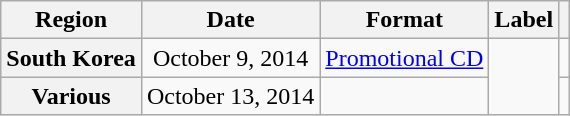<table class="wikitable plainrowheaders" style="text-align:center">
<tr>
<th>Region</th>
<th>Date</th>
<th>Format</th>
<th>Label</th>
<th></th>
</tr>
<tr>
<th scope="row">South Korea</th>
<td>October 9, 2014</td>
<td><a href='#'>Promotional CD</a></td>
<td rowspan="2"></td>
<td></td>
</tr>
<tr>
<th scope="row">Various</th>
<td>October 13, 2014</td>
<td></td>
<td></td>
</tr>
</table>
